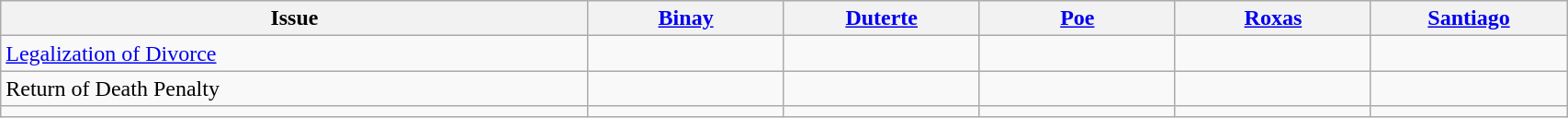<table class=wikitable width=90%>
<tr valign=top>
<th width=30%>Issue</th>
<th width=10%><a href='#'>Binay</a></th>
<th width=10%><a href='#'>Duterte</a></th>
<th width=10%><a href='#'>Poe</a></th>
<th width=10%><a href='#'>Roxas</a></th>
<th width=10%><a href='#'>Santiago</a></th>
</tr>
<tr valign=top>
<td><a href='#'>Legalization of Divorce</a></td>
<td></td>
<td></td>
<td></td>
<td></td>
<td></td>
</tr>
<tr>
<td>Return of Death Penalty</td>
<td></td>
<td></td>
<td></td>
<td></td>
<td></td>
</tr>
<tr>
<td></td>
<td></td>
<td></td>
<td></td>
<td></td>
<td></td>
</tr>
</table>
